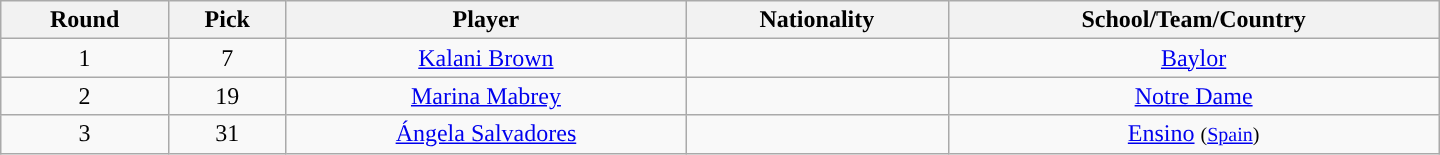<table class="wikitable" style="text-align:center; width:60em">
<tr>
<th>Round</th>
<th>Pick</th>
<th>Player</th>
<th>Nationality</th>
<th>School/Team/Country</th>
</tr>
<tr>
<td>1</td>
<td>7</td>
<td><a href='#'>Kalani Brown</a></td>
<td></td>
<td><a href='#'>Baylor</a></td>
</tr>
<tr>
<td>2</td>
<td>19</td>
<td><a href='#'>Marina Mabrey</a></td>
<td></td>
<td><a href='#'>Notre Dame</a></td>
</tr>
<tr>
<td>3</td>
<td>31</td>
<td><a href='#'>Ángela Salvadores</a></td>
<td></td>
<td><a href='#'>Ensino</a> <small>(<a href='#'>Spain</a>)</small></td>
</tr>
</table>
